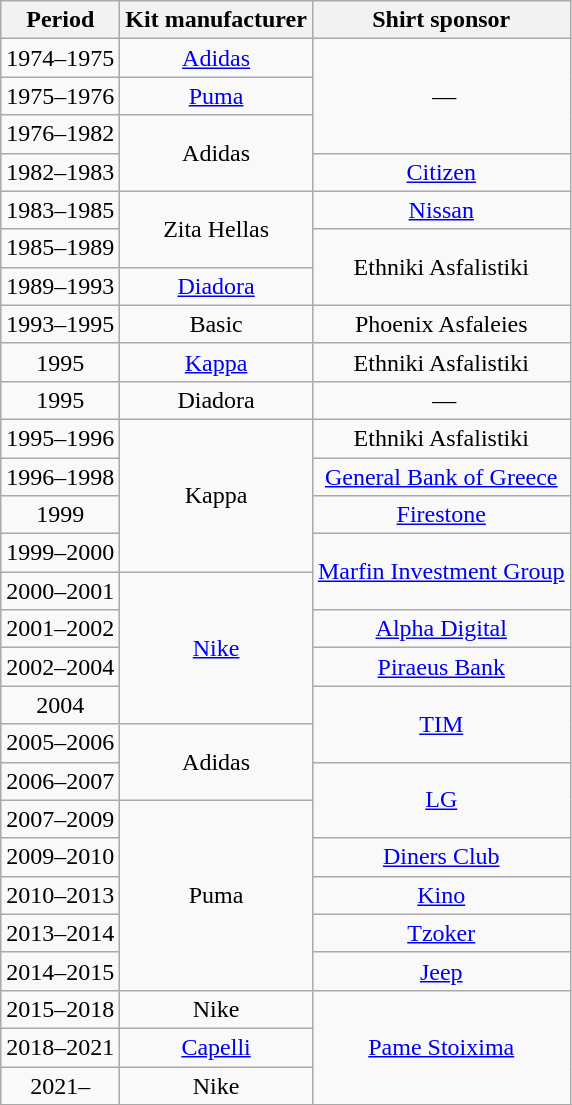<table class="wikitable" style="text-align:center;margin-left:1em">
<tr>
<th>Period</th>
<th>Kit manufacturer</th>
<th>Shirt sponsor</th>
</tr>
<tr>
<td>1974–1975</td>
<td><a href='#'>Adidas</a></td>
<td rowspan=3> —</td>
</tr>
<tr>
<td>1975–1976</td>
<td><a href='#'>Puma</a></td>
</tr>
<tr>
<td>1976–1982</td>
<td rowspan=2>Adidas</td>
</tr>
<tr>
<td>1982–1983</td>
<td><a href='#'>Citizen</a></td>
</tr>
<tr>
<td>1983–1985</td>
<td rowspan=2>Zita Hellas</td>
<td><a href='#'>Nissan</a></td>
</tr>
<tr>
<td>1985–1989</td>
<td rowspan=2>Ethniki Asfalistiki</td>
</tr>
<tr>
<td>1989–1993</td>
<td><a href='#'>Diadora</a></td>
</tr>
<tr>
<td>1993–1995</td>
<td>Basic</td>
<td>Phoenix Asfaleies</td>
</tr>
<tr>
<td>1995</td>
<td><a href='#'>Kappa</a></td>
<td>Ethniki Asfalistiki</td>
</tr>
<tr>
<td>1995</td>
<td>Diadora</td>
<td> —</td>
</tr>
<tr>
<td>1995–1996</td>
<td rowspan=4>Kappa</td>
<td>Ethniki Asfalistiki</td>
</tr>
<tr>
<td>1996–1998</td>
<td><a href='#'>General Bank of Greece</a></td>
</tr>
<tr>
<td>1999</td>
<td><a href='#'>Firestone</a></td>
</tr>
<tr>
<td>1999–2000</td>
<td rowspan=2><a href='#'>Marfin Investment Group</a></td>
</tr>
<tr>
<td>2000–2001</td>
<td rowspan=4><a href='#'>Nike</a></td>
</tr>
<tr>
<td>2001–2002</td>
<td><a href='#'>Alpha Digital</a></td>
</tr>
<tr>
<td>2002–2004</td>
<td><a href='#'>Piraeus Bank</a></td>
</tr>
<tr>
<td>2004</td>
<td rowspan=2><a href='#'>TIM</a></td>
</tr>
<tr>
<td>2005–2006</td>
<td rowspan=2>Adidas</td>
</tr>
<tr>
<td>2006–2007</td>
<td rowspan=2><a href='#'>LG</a></td>
</tr>
<tr>
<td>2007–2009</td>
<td rowspan=5>Puma</td>
</tr>
<tr>
<td>2009–2010</td>
<td><a href='#'>Diners Club</a></td>
</tr>
<tr>
<td>2010–2013</td>
<td><a href='#'>Kino</a></td>
</tr>
<tr>
<td>2013–2014</td>
<td><a href='#'>Tzoker</a></td>
</tr>
<tr>
<td>2014–2015</td>
<td><a href='#'>Jeep</a></td>
</tr>
<tr>
<td>2015–2018</td>
<td>Nike</td>
<td rowspan=3><a href='#'>Pame Stoixima</a></td>
</tr>
<tr>
<td>2018–2021</td>
<td><a href='#'>Capelli</a></td>
</tr>
<tr>
<td>2021–</td>
<td>Nike</td>
</tr>
<tr>
</tr>
</table>
